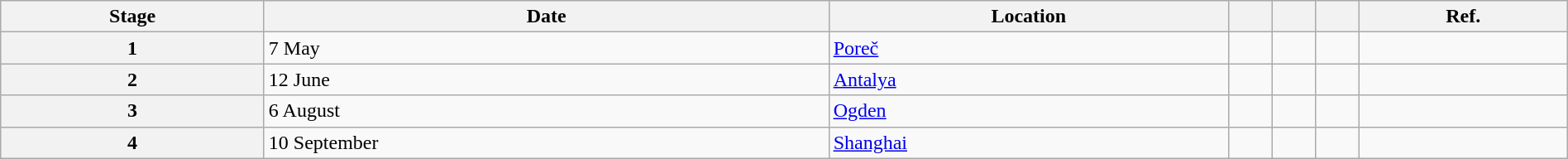<table class="wikitable" style="width:100%">
<tr>
<th>Stage</th>
<th>Date</th>
<th>Location</th>
<th></th>
<th></th>
<th></th>
<th>Ref.</th>
</tr>
<tr>
<th>1</th>
<td>7 May</td>
<td> <a href='#'>Poreč</a></td>
<td></td>
<td></td>
<td></td>
<td></td>
</tr>
<tr>
<th>2</th>
<td>12 June</td>
<td> <a href='#'>Antalya</a></td>
<td></td>
<td></td>
<td></td>
<td></td>
</tr>
<tr>
<th>3</th>
<td>6 August</td>
<td> <a href='#'>Ogden</a></td>
<td></td>
<td></td>
<td></td>
<td></td>
</tr>
<tr>
<th>4</th>
<td>10 September</td>
<td> <a href='#'>Shanghai</a></td>
<td></td>
<td></td>
<td></td>
<td></td>
</tr>
</table>
